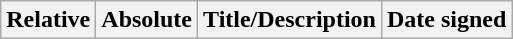<table class="wikitable">
<tr>
<th>Relative </th>
<th>Absolute </th>
<th>Title/Description</th>
<th>Date signed</th>
</tr>
</table>
